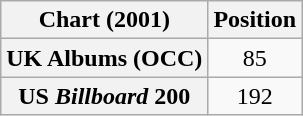<table class="wikitable sortable plainrowheaders" style="text-align:center">
<tr>
<th scope="col">Chart (2001)</th>
<th scope="col">Position</th>
</tr>
<tr>
<th scope="row">UK Albums (OCC)</th>
<td>85</td>
</tr>
<tr>
<th scope="row">US <em>Billboard</em> 200</th>
<td>192</td>
</tr>
</table>
